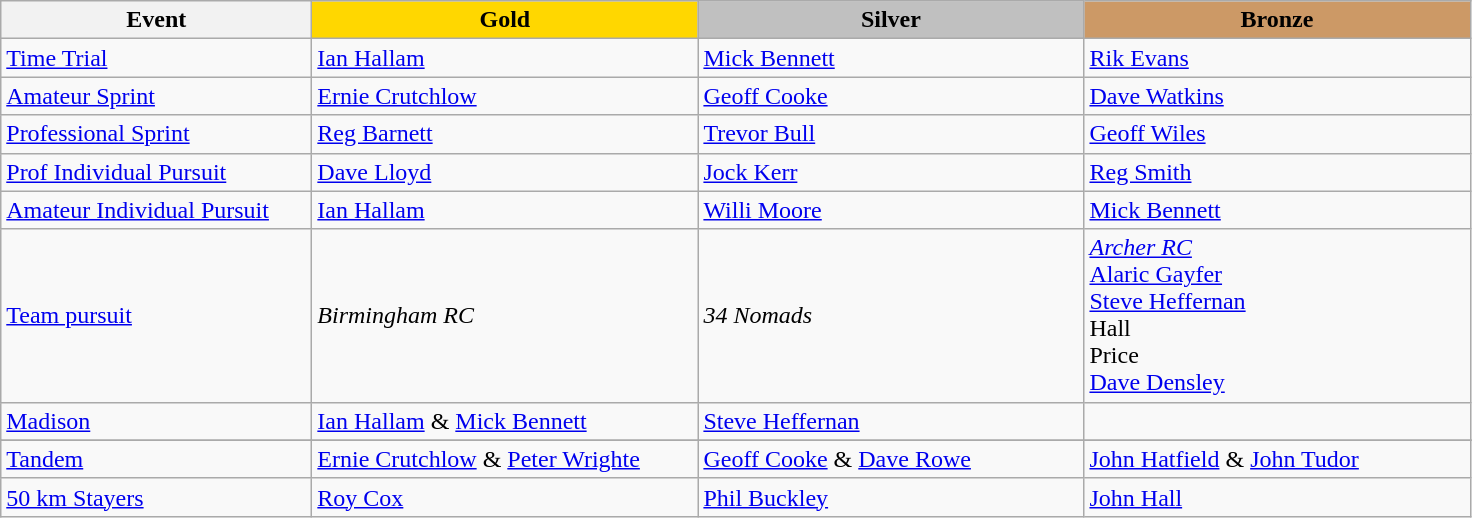<table class="wikitable" style="font-size: 100%">
<tr>
<th width=200>Event</th>
<th width=250 style="background-color: gold;">Gold</th>
<th width=250 style="background-color: silver;">Silver</th>
<th width=250 style="background-color: #cc9966;">Bronze</th>
</tr>
<tr>
<td><a href='#'>Time Trial</a></td>
<td><a href='#'>Ian Hallam</a></td>
<td><a href='#'>Mick Bennett</a></td>
<td><a href='#'>Rik Evans</a></td>
</tr>
<tr>
<td><a href='#'>Amateur Sprint</a></td>
<td><a href='#'>Ernie Crutchlow</a></td>
<td><a href='#'>Geoff Cooke</a></td>
<td><a href='#'>Dave Watkins</a></td>
</tr>
<tr>
<td><a href='#'>Professional Sprint</a></td>
<td><a href='#'>Reg Barnett</a></td>
<td><a href='#'>Trevor Bull</a></td>
<td><a href='#'>Geoff Wiles</a></td>
</tr>
<tr>
<td><a href='#'>Prof Individual Pursuit</a></td>
<td><a href='#'>Dave Lloyd</a></td>
<td><a href='#'>Jock Kerr</a></td>
<td><a href='#'>Reg Smith</a></td>
</tr>
<tr>
<td><a href='#'>Amateur Individual Pursuit</a></td>
<td><a href='#'>Ian Hallam</a></td>
<td><a href='#'>Willi Moore</a></td>
<td><a href='#'>Mick Bennett</a></td>
</tr>
<tr>
<td><a href='#'>Team pursuit</a></td>
<td><em>Birmingham RC</em></td>
<td><em>34 Nomads</em></td>
<td><em><a href='#'>Archer RC</a></em><br><a href='#'>Alaric Gayfer</a><br> <a href='#'>Steve Heffernan</a><br>Hall<br>Price<br> <a href='#'>Dave Densley</a></td>
</tr>
<tr>
<td><a href='#'>Madison</a></td>
<td><a href='#'>Ian Hallam</a> & <a href='#'>Mick Bennett</a></td>
<td><a href='#'>Steve Heffernan</a></td>
<td></td>
</tr>
<tr>
</tr>
<tr>
<td><a href='#'>Tandem</a></td>
<td><a href='#'>Ernie Crutchlow</a> & <a href='#'>Peter Wrighte</a></td>
<td><a href='#'>Geoff Cooke</a> & <a href='#'>Dave Rowe</a></td>
<td><a href='#'>John Hatfield</a> & <a href='#'>John Tudor</a></td>
</tr>
<tr>
<td><a href='#'>50 km Stayers</a></td>
<td><a href='#'>Roy Cox</a></td>
<td><a href='#'>Phil Buckley</a></td>
<td><a href='#'>John Hall</a></td>
</tr>
</table>
